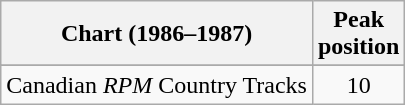<table class="wikitable sortable">
<tr>
<th align="left">Chart (1986–1987)</th>
<th align="center">Peak<br>position</th>
</tr>
<tr>
</tr>
<tr>
</tr>
<tr>
</tr>
<tr>
<td align="left">Canadian <em>RPM</em> Country Tracks</td>
<td align="center">10</td>
</tr>
</table>
